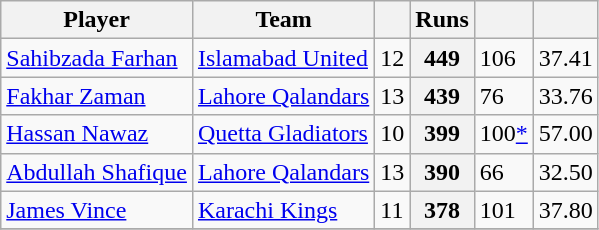<table class="wikitable sortable">
<tr>
<th class="unsortable">Player</th>
<th class="unsortable">Team</th>
<th></th>
<th class="unsortable">Runs</th>
<th></th>
<th></th>
</tr>
<tr>
<td><a href='#'>Sahibzada Farhan</a></td>
<td><a href='#'>Islamabad United</a></td>
<td>12</td>
<th>449</th>
<td>106</td>
<td>37.41</td>
</tr>
<tr>
<td><a href='#'>Fakhar Zaman</a></td>
<td><a href='#'>Lahore Qalandars</a></td>
<td>13</td>
<th>439</th>
<td>76</td>
<td>33.76</td>
</tr>
<tr>
<td><a href='#'>Hassan Nawaz</a></td>
<td><a href='#'>Quetta Gladiators</a></td>
<td>10</td>
<th>399</th>
<td>100<a href='#'>*</a></td>
<td>57.00</td>
</tr>
<tr>
<td><a href='#'>Abdullah Shafique</a></td>
<td><a href='#'>Lahore Qalandars</a></td>
<td>13</td>
<th>390</th>
<td>66</td>
<td>32.50</td>
</tr>
<tr>
<td><a href='#'>James Vince</a></td>
<td><a href='#'>Karachi Kings</a></td>
<td>11</td>
<th>378</th>
<td>101</td>
<td>37.80</td>
</tr>
<tr>
</tr>
</table>
